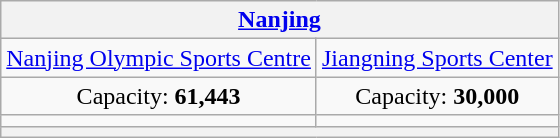<table class="wikitable" style="text-align:center">
<tr>
<th colspan=2><a href='#'>Nanjing</a></th>
</tr>
<tr>
<td><a href='#'>Nanjing Olympic Sports Centre</a></td>
<td><a href='#'>Jiangning Sports Center</a></td>
</tr>
<tr>
<td>Capacity: <strong>61,443</strong></td>
<td>Capacity: <strong>30,000</strong></td>
</tr>
<tr>
<td></td>
<td></td>
</tr>
<tr>
<th colspan="2" rowspan="4"></th>
</tr>
</table>
